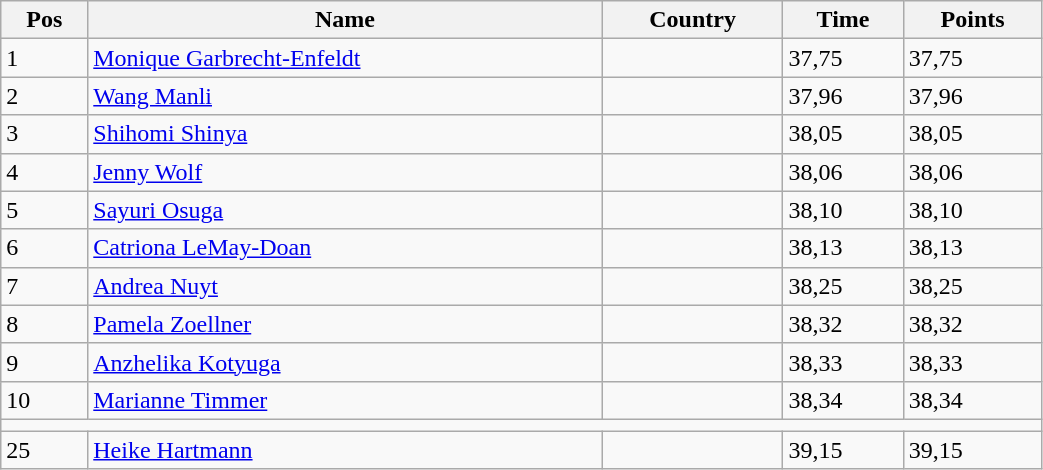<table class="prettytable" style="width:55%;">
<tr>
<th>Pos</th>
<th>Name</th>
<th>Country</th>
<th>Time</th>
<th>Points</th>
</tr>
<tr>
<td>1</td>
<td><a href='#'>Monique Garbrecht-Enfeldt</a></td>
<td></td>
<td>37,75</td>
<td>37,75</td>
</tr>
<tr>
<td>2</td>
<td><a href='#'>Wang Manli</a></td>
<td></td>
<td>37,96</td>
<td>37,96</td>
</tr>
<tr>
<td>3</td>
<td><a href='#'>Shihomi Shinya</a></td>
<td></td>
<td>38,05</td>
<td>38,05</td>
</tr>
<tr>
<td>4</td>
<td><a href='#'>Jenny Wolf</a></td>
<td></td>
<td>38,06</td>
<td>38,06</td>
</tr>
<tr>
<td>5</td>
<td><a href='#'>Sayuri Osuga</a></td>
<td></td>
<td>38,10</td>
<td>38,10</td>
</tr>
<tr>
<td>6</td>
<td><a href='#'>Catriona LeMay-Doan</a></td>
<td></td>
<td>38,13</td>
<td>38,13</td>
</tr>
<tr>
<td>7</td>
<td><a href='#'>Andrea Nuyt</a></td>
<td></td>
<td>38,25</td>
<td>38,25</td>
</tr>
<tr>
<td>8</td>
<td><a href='#'>Pamela Zoellner</a></td>
<td></td>
<td>38,32</td>
<td>38,32</td>
</tr>
<tr>
<td>9</td>
<td><a href='#'>Anzhelika Kotyuga</a></td>
<td></td>
<td>38,33</td>
<td>38,33</td>
</tr>
<tr>
<td>10</td>
<td><a href='#'>Marianne Timmer</a></td>
<td></td>
<td>38,34</td>
<td>38,34</td>
</tr>
<tr>
<td colspan="5"></td>
</tr>
<tr>
<td>25</td>
<td><a href='#'>Heike Hartmann</a></td>
<td></td>
<td>39,15</td>
<td>39,15</td>
</tr>
</table>
